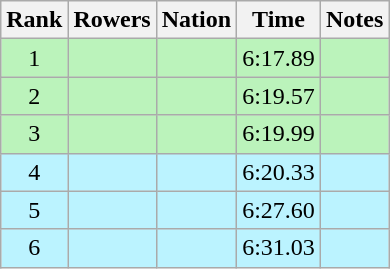<table class="wikitable sortable" style="text-align:center">
<tr>
<th>Rank</th>
<th>Rowers</th>
<th>Nation</th>
<th>Time</th>
<th>Notes</th>
</tr>
<tr bgcolor=bbf3bb>
<td>1</td>
<td align=left data-sort-value="Sætersdal, Per"></td>
<td align=left></td>
<td>6:17.89</td>
<td></td>
</tr>
<tr bgcolor=bbf3bb>
<td>2</td>
<td align=left data-sort-value="Florijn, Ronald"></td>
<td align=left></td>
<td>6:19.57</td>
<td></td>
</tr>
<tr bgcolor=bbf3bb>
<td>3</td>
<td align=left data-sort-value="Bodenmann, Ueli"></td>
<td align=left></td>
<td>6:19.99</td>
<td></td>
</tr>
<tr bgcolor=bbf3ff>
<td>4</td>
<td align=left data-sort-value="Radev, Vasil"></td>
<td align=left></td>
<td>6:20.33</td>
<td></td>
</tr>
<tr bgcolor=bbf3ff>
<td>5</td>
<td align=left data-sort-value="Fusaro, Roberto"></td>
<td align=left></td>
<td>6:27.60</td>
<td></td>
</tr>
<tr bgcolor=bbf3ff>
<td>6</td>
<td align=left data-sort-value="Bermúdez, José Manuel"></td>
<td align=left></td>
<td>6:31.03</td>
<td></td>
</tr>
</table>
